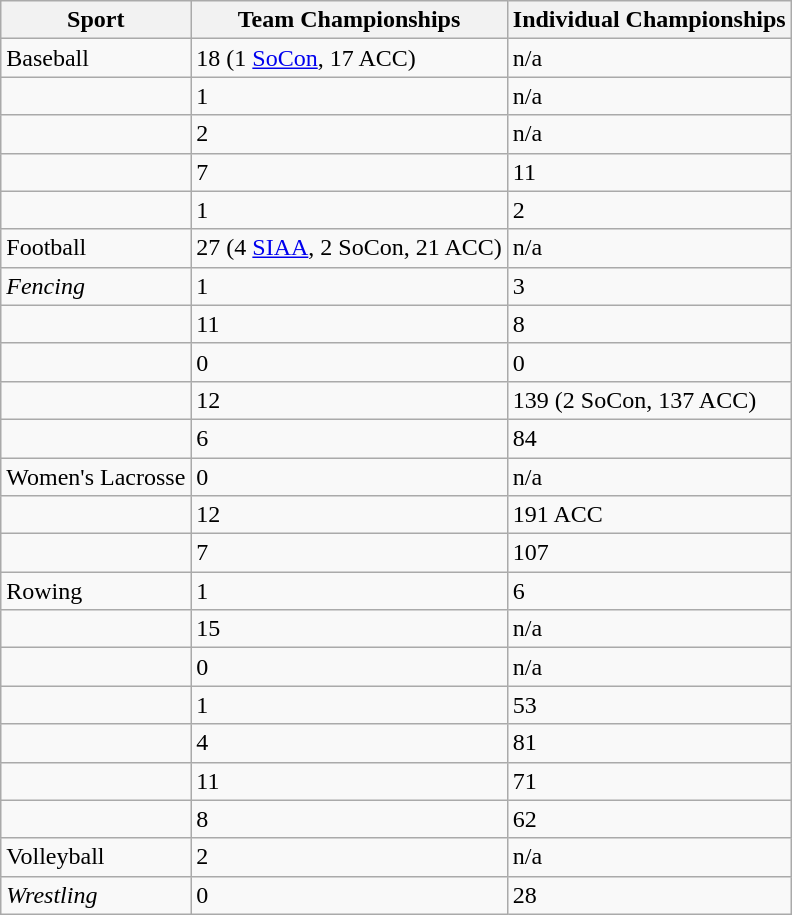<table class="wikitable sortable">
<tr>
<th>Sport</th>
<th>Team Championships</th>
<th>Individual Championships</th>
</tr>
<tr>
<td>Baseball</td>
<td>18 (1 <a href='#'>SoCon</a>, 17 ACC)</td>
<td>n/a</td>
</tr>
<tr>
<td></td>
<td>1</td>
<td>n/a</td>
</tr>
<tr>
<td></td>
<td>2</td>
<td>n/a</td>
</tr>
<tr>
<td></td>
<td>7</td>
<td>11</td>
</tr>
<tr>
<td></td>
<td>1</td>
<td>2</td>
</tr>
<tr>
<td>Football</td>
<td>27 (4 <a href='#'>SIAA</a>, 2 SoCon, 21 ACC)</td>
<td>n/a</td>
</tr>
<tr>
<td><em>Fencing</em></td>
<td>1</td>
<td>3</td>
</tr>
<tr>
<td></td>
<td>11</td>
<td>8</td>
</tr>
<tr>
<td></td>
<td>0</td>
<td>0</td>
</tr>
<tr>
<td></td>
<td>12</td>
<td>139 (2 SoCon, 137 ACC)</td>
</tr>
<tr>
<td></td>
<td>6</td>
<td>84</td>
</tr>
<tr>
<td>Women's Lacrosse</td>
<td>0</td>
<td>n/a</td>
</tr>
<tr>
<td></td>
<td>12</td>
<td>191 ACC</td>
</tr>
<tr>
<td></td>
<td>7</td>
<td>107</td>
</tr>
<tr>
<td>Rowing</td>
<td>1</td>
<td>6</td>
</tr>
<tr>
<td></td>
<td>15</td>
<td>n/a</td>
</tr>
<tr>
<td></td>
<td>0</td>
<td>n/a</td>
</tr>
<tr>
<td><em></em></td>
<td>1</td>
<td>53</td>
</tr>
<tr>
<td><em></em></td>
<td>4</td>
<td>81</td>
</tr>
<tr>
<td></td>
<td>11</td>
<td>71</td>
</tr>
<tr>
<td></td>
<td>8</td>
<td>62</td>
</tr>
<tr>
<td>Volleyball</td>
<td>2</td>
<td>n/a</td>
</tr>
<tr>
<td><em>Wrestling</em></td>
<td>0</td>
<td>28</td>
</tr>
</table>
